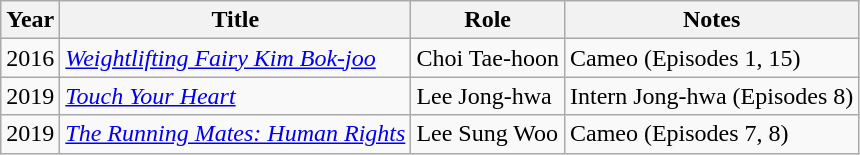<table class="wikitable">
<tr>
<th>Year</th>
<th>Title</th>
<th>Role</th>
<th>Notes</th>
</tr>
<tr>
<td>2016</td>
<td><em><a href='#'>Weightlifting Fairy Kim Bok-joo</a></em></td>
<td>Choi Tae-hoon</td>
<td>Cameo (Episodes 1, 15)</td>
</tr>
<tr>
<td>2019</td>
<td><em><a href='#'>Touch Your Heart</a></em></td>
<td>Lee Jong-hwa</td>
<td>Intern Jong-hwa (Episodes 8)</td>
</tr>
<tr>
<td>2019</td>
<td><em><a href='#'>The Running Mates: Human Rights</a></em></td>
<td>Lee Sung Woo</td>
<td>Cameo (Episodes 7, 8)</td>
</tr>
</table>
